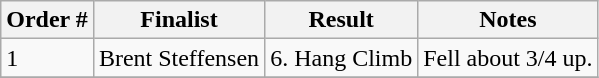<table class="wikitable sortable">
<tr>
<th>Order #</th>
<th>Finalist</th>
<th>Result</th>
<th>Notes</th>
</tr>
<tr>
<td>1</td>
<td>Brent Steffensen</td>
<td>6. Hang Climb</td>
<td>Fell about 3/4 up.</td>
</tr>
<tr>
</tr>
</table>
